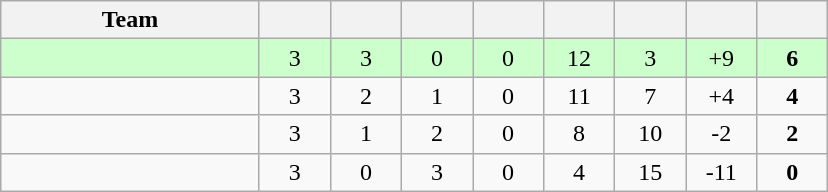<table class="wikitable" style="text-align:center;" border=1 cellpadding=5 cellspacing=0>
<tr>
<th width=165>Team</th>
<th width=40></th>
<th width=40></th>
<th width=40></th>
<th width=40></th>
<th width=40></th>
<th width=40></th>
<th width=40></th>
<th width=40></th>
</tr>
<tr bgcolor="ccffcc">
<td style="text-align:left;"></td>
<td>3</td>
<td>3</td>
<td>0</td>
<td>0</td>
<td>12</td>
<td>3</td>
<td>+9</td>
<td><strong>6</strong></td>
</tr>
<tr>
<td style="text-align:left;"></td>
<td>3</td>
<td>2</td>
<td>1</td>
<td>0</td>
<td>11</td>
<td>7</td>
<td>+4</td>
<td><strong>4</strong></td>
</tr>
<tr>
<td style="text-align:left;"></td>
<td>3</td>
<td>1</td>
<td>2</td>
<td>0</td>
<td>8</td>
<td>10</td>
<td>-2</td>
<td><strong>2</strong></td>
</tr>
<tr>
<td style="text-align:left;"></td>
<td>3</td>
<td>0</td>
<td>3</td>
<td>0</td>
<td>4</td>
<td>15</td>
<td>-11</td>
<td><strong>0</strong></td>
</tr>
</table>
